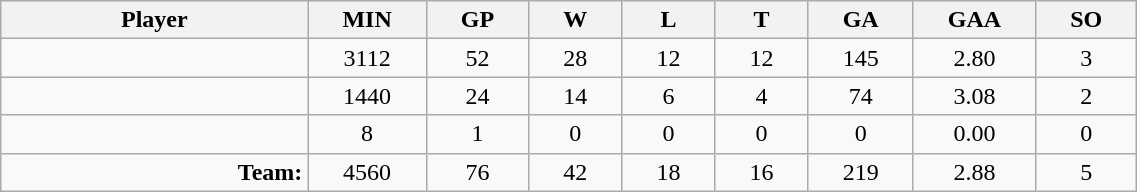<table class="wikitable sortable" width="60%">
<tr>
<th bgcolor="#DDDDFF" width="10%">Player</th>
<th width="3%" bgcolor="#DDDDFF" title="Minutes played">MIN</th>
<th width="3%" bgcolor="#DDDDFF" title="Games played in">GP</th>
<th width="3%" bgcolor="#DDDDFF" title="Wins">W</th>
<th width="3%" bgcolor="#DDDDFF"title="Losses">L</th>
<th width="3%" bgcolor="#DDDDFF" title="Ties">T</th>
<th width="3%" bgcolor="#DDDDFF" title="Goals against">GA</th>
<th width="3%" bgcolor="#DDDDFF" title="Goals against average">GAA</th>
<th width="3%" bgcolor="#DDDDFF"title="Shut-outs">SO</th>
</tr>
<tr align="center">
<td align="right"></td>
<td>3112</td>
<td>52</td>
<td>28</td>
<td>12</td>
<td>12</td>
<td>145</td>
<td>2.80</td>
<td>3</td>
</tr>
<tr align="center">
<td align="right"></td>
<td>1440</td>
<td>24</td>
<td>14</td>
<td>6</td>
<td>4</td>
<td>74</td>
<td>3.08</td>
<td>2</td>
</tr>
<tr align="center">
<td align="right"></td>
<td>8</td>
<td>1</td>
<td>0</td>
<td>0</td>
<td>0</td>
<td>0</td>
<td>0.00</td>
<td>0</td>
</tr>
<tr align="center">
<td align="right"><strong>Team:</strong></td>
<td>4560</td>
<td>76</td>
<td>42</td>
<td>18</td>
<td>16</td>
<td>219</td>
<td>2.88</td>
<td>5</td>
</tr>
</table>
